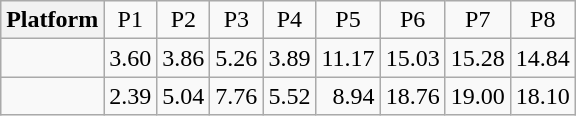<table class="wikitable" style="margin-left: auto; margin-right:auto; border: none;">
<tr>
<th>Platform</th>
<td style="text-align:center;">P1</td>
<td style="text-align:center;">P2</td>
<td style="text-align:center;">P3</td>
<td style="text-align:center;">P4</td>
<td style="text-align:center;">P5</td>
<td style="text-align:center;">P6</td>
<td style="text-align:center;">P7</td>
<td style="text-align:center;">P8</td>
</tr>
<tr>
<td style="text-align:center;"></td>
<td style="text-align:right;">3.60</td>
<td style="text-align:right;">3.86</td>
<td style="text-align:right;">5.26</td>
<td style="text-align:right;">3.89</td>
<td style="text-align:right;">11.17</td>
<td style="text-align:right;">15.03</td>
<td style="text-align:right;">15.28</td>
<td style="text-align:right;">14.84</td>
</tr>
<tr>
<td style="text-align:center;"></td>
<td style="text-align:right;">2.39</td>
<td style="text-align:right;">5.04</td>
<td style="text-align:right;">7.76</td>
<td style="text-align:right;">5.52</td>
<td style="text-align:right;">8.94</td>
<td style="text-align:right;">18.76</td>
<td style="text-align:right;">19.00</td>
<td style="text-align:right;">18.10</td>
</tr>
</table>
